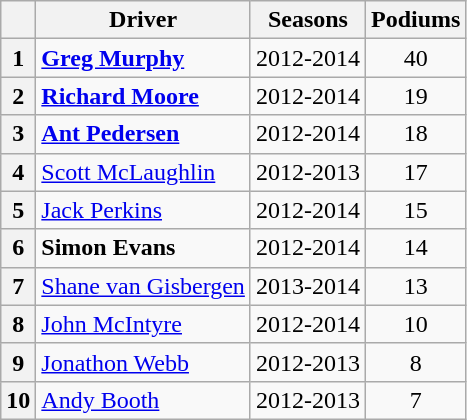<table class="wikitable" style="text-align:center">
<tr>
<th></th>
<th>Driver</th>
<th>Seasons</th>
<th>Podiums</th>
</tr>
<tr>
<th>1</th>
<td align=left> <strong><a href='#'>Greg Murphy</a></strong></td>
<td>2012-2014</td>
<td>40</td>
</tr>
<tr>
<th>2</th>
<td align=left> <strong><a href='#'>Richard Moore</a></strong></td>
<td>2012-2014</td>
<td>19</td>
</tr>
<tr>
<th>3</th>
<td align=left> <strong><a href='#'>Ant Pedersen</a></strong></td>
<td>2012-2014</td>
<td>18</td>
</tr>
<tr>
<th>4</th>
<td align=left> <a href='#'>Scott McLaughlin</a></td>
<td>2012-2013</td>
<td>17</td>
</tr>
<tr>
<th>5</th>
<td align=left> <a href='#'>Jack Perkins</a></td>
<td>2012-2014</td>
<td>15</td>
</tr>
<tr>
<th>6</th>
<td align=left> <strong>Simon Evans</strong></td>
<td>2012-2014</td>
<td>14</td>
</tr>
<tr>
<th>7</th>
<td align=left> <a href='#'>Shane van Gisbergen</a></td>
<td>2013-2014</td>
<td>13</td>
</tr>
<tr>
<th>8</th>
<td align=left> <a href='#'>John McIntyre</a></td>
<td>2012-2014</td>
<td>10</td>
</tr>
<tr>
<th>9</th>
<td align=left> <a href='#'>Jonathon Webb</a></td>
<td>2012-2013</td>
<td>8</td>
</tr>
<tr>
<th>10</th>
<td align=left> <a href='#'>Andy Booth</a></td>
<td>2012-2013</td>
<td>7</td>
</tr>
</table>
